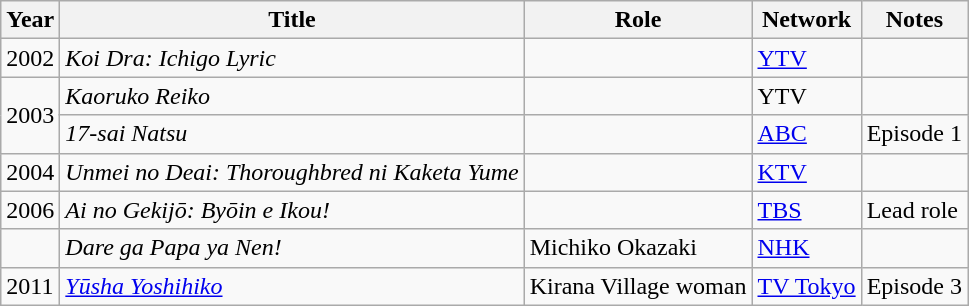<table class="wikitable">
<tr>
<th>Year</th>
<th>Title</th>
<th>Role</th>
<th>Network</th>
<th>Notes</th>
</tr>
<tr>
<td>2002</td>
<td><em>Koi Dra: Ichigo Lyric</em></td>
<td></td>
<td><a href='#'>YTV</a></td>
<td></td>
</tr>
<tr>
<td rowspan="2">2003</td>
<td><em>Kaoruko Reiko</em></td>
<td></td>
<td>YTV</td>
<td></td>
</tr>
<tr>
<td><em>17-sai Natsu</em></td>
<td></td>
<td><a href='#'>ABC</a></td>
<td>Episode 1</td>
</tr>
<tr>
<td>2004</td>
<td><em>Unmei no Deai: Thoroughbred ni Kaketa Yume</em></td>
<td></td>
<td><a href='#'>KTV</a></td>
<td></td>
</tr>
<tr>
<td>2006</td>
<td><em>Ai no Gekijō: Byōin e Ikou!</em></td>
<td></td>
<td><a href='#'>TBS</a></td>
<td>Lead role</td>
</tr>
<tr>
<td></td>
<td><em>Dare ga Papa ya Nen!</em></td>
<td>Michiko Okazaki</td>
<td><a href='#'>NHK</a></td>
<td></td>
</tr>
<tr>
<td>2011</td>
<td><em><a href='#'>Yūsha Yoshihiko</a></em></td>
<td>Kirana Village woman</td>
<td><a href='#'>TV Tokyo</a></td>
<td>Episode 3</td>
</tr>
</table>
